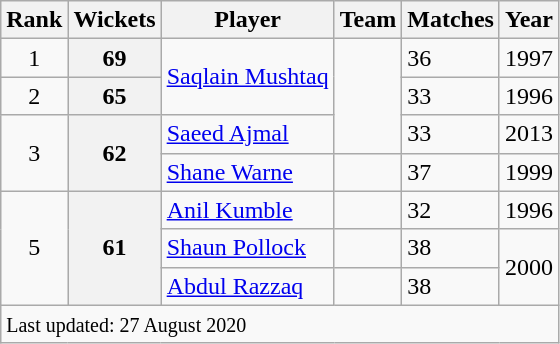<table class="wikitable plainrowheaders sortable">
<tr>
<th scope=col>Rank</th>
<th scope=col>Wickets</th>
<th scope=col>Player</th>
<th scope=col>Team</th>
<th scope=col>Matches</th>
<th scope=col>Year</th>
</tr>
<tr>
<td align=center>1</td>
<th>69</th>
<td rowspan=2><a href='#'>Saqlain Mushtaq</a></td>
<td rowspan=3></td>
<td>36</td>
<td>1997</td>
</tr>
<tr>
<td align=center>2</td>
<th>65</th>
<td>33</td>
<td>1996</td>
</tr>
<tr>
<td align=center rowspan=2>3</td>
<th rowspan=2>62</th>
<td><a href='#'>Saeed Ajmal</a></td>
<td>33</td>
<td>2013</td>
</tr>
<tr>
<td><a href='#'>Shane Warne</a></td>
<td></td>
<td>37</td>
<td>1999</td>
</tr>
<tr>
<td align=center rowspan=3>5</td>
<th rowspan=3>61</th>
<td><a href='#'>Anil Kumble</a></td>
<td></td>
<td>32</td>
<td>1996</td>
</tr>
<tr>
<td><a href='#'>Shaun Pollock</a></td>
<td></td>
<td>38</td>
<td rowspan=2>2000</td>
</tr>
<tr>
<td><a href='#'>Abdul Razzaq</a></td>
<td></td>
<td>38</td>
</tr>
<tr class=sortbottom>
<td colspan=6><small>Last updated: 27 August 2020</small></td>
</tr>
</table>
